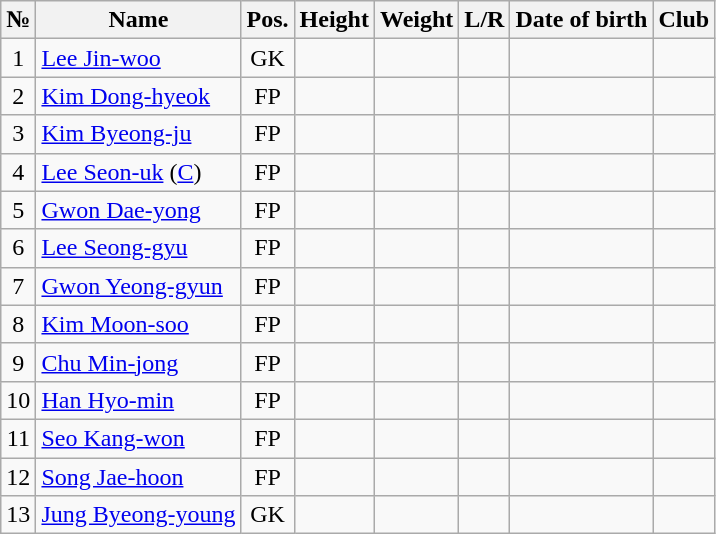<table class="wikitable sortable" text-align:center;">
<tr>
<th>№</th>
<th>Name</th>
<th>Pos.</th>
<th>Height</th>
<th>Weight</th>
<th>L/R</th>
<th>Date of birth</th>
<th>Club</th>
</tr>
<tr>
<td style="text-align:center;">1</td>
<td style="text-align:left;"><a href='#'>Lee Jin-woo</a></td>
<td style="text-align:center;">GK</td>
<td></td>
<td></td>
<td></td>
<td style="text-align:left;"></td>
<td style="text-align:left;"></td>
</tr>
<tr>
<td style="text-align:center;">2</td>
<td style="text-align:left;"><a href='#'>Kim Dong-hyeok</a></td>
<td style="text-align:center;">FP</td>
<td></td>
<td></td>
<td></td>
<td style="text-align:left;"></td>
<td style="text-align:left;"></td>
</tr>
<tr>
<td style="text-align:center;">3</td>
<td style="text-align:left;"><a href='#'>Kim Byeong-ju</a></td>
<td style="text-align:center;">FP</td>
<td></td>
<td></td>
<td></td>
<td style="text-align:left;"></td>
<td style="text-align:left;"></td>
</tr>
<tr>
<td style="text-align:center;">4</td>
<td style="text-align:left;"><a href='#'>Lee Seon-uk</a> (<a href='#'>C</a>)</td>
<td style="text-align:center;">FP</td>
<td></td>
<td></td>
<td></td>
<td style="text-align:left;"></td>
<td style="text-align:left;"></td>
</tr>
<tr>
<td style="text-align:center;">5</td>
<td style="text-align:left;"><a href='#'>Gwon Dae-yong</a></td>
<td style="text-align:center;">FP</td>
<td></td>
<td></td>
<td></td>
<td style="text-align:left;"></td>
<td style="text-align:left;"></td>
</tr>
<tr>
<td style="text-align:center;">6</td>
<td style="text-align:left;"><a href='#'>Lee Seong-gyu</a></td>
<td style="text-align:center;">FP</td>
<td></td>
<td></td>
<td></td>
<td style="text-align:left;"></td>
<td style="text-align:left;"></td>
</tr>
<tr>
<td style="text-align:center;">7</td>
<td style="text-align:left;"><a href='#'>Gwon Yeong-gyun</a></td>
<td style="text-align:center;">FP</td>
<td></td>
<td></td>
<td></td>
<td style="text-align:left;"></td>
<td style="text-align:left;"></td>
</tr>
<tr>
<td style="text-align:center;">8</td>
<td style="text-align:left;"><a href='#'>Kim Moon-soo</a></td>
<td style="text-align:center;">FP</td>
<td></td>
<td></td>
<td></td>
<td style="text-align:left;"></td>
<td style="text-align:left;"></td>
</tr>
<tr>
<td style="text-align:center;">9</td>
<td style="text-align:left;"><a href='#'>Chu Min-jong</a></td>
<td style="text-align:center;">FP</td>
<td></td>
<td></td>
<td></td>
<td style="text-align:left;"></td>
<td style="text-align:left;"></td>
</tr>
<tr>
<td style="text-align:center;">10</td>
<td style="text-align:left;"><a href='#'>Han Hyo-min</a></td>
<td style="text-align:center;">FP</td>
<td></td>
<td></td>
<td></td>
<td style="text-align:left;"></td>
<td style="text-align:left;"></td>
</tr>
<tr>
<td style="text-align:center;">11</td>
<td style="text-align:left;"><a href='#'>Seo Kang-won</a></td>
<td style="text-align:center;">FP</td>
<td></td>
<td></td>
<td></td>
<td style="text-align:left;"></td>
<td style="text-align:left;"></td>
</tr>
<tr>
<td style="text-align:center;">12</td>
<td style="text-align:left;"><a href='#'>Song Jae-hoon</a></td>
<td style="text-align:center;">FP</td>
<td></td>
<td></td>
<td></td>
<td style="text-align:left;"></td>
<td style="text-align:left;"></td>
</tr>
<tr>
<td style="text-align:center;">13</td>
<td style="text-align:left;"><a href='#'>Jung Byeong-young</a></td>
<td style="text-align:center;">GK</td>
<td></td>
<td></td>
<td></td>
<td style="text-align:left;"></td>
<td style="text-align:left;"></td>
</tr>
</table>
